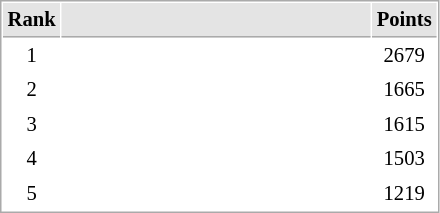<table cellspacing="1" cellpadding="3" style="border:1px solid #AAAAAA;font-size:86%">
<tr bgcolor="#E4E4E4">
<th style="border-bottom:1px solid #AAAAAA" width=10>Rank</th>
<th style="border-bottom:1px solid #AAAAAA" width=200></th>
<th style="border-bottom:1px solid #AAAAAA" width=20>Points</th>
</tr>
<tr>
<td align="center">1</td>
<td></td>
<td align=center>2679</td>
</tr>
<tr>
<td align="center">2</td>
<td></td>
<td align=center>1665</td>
</tr>
<tr>
<td align="center">3</td>
<td></td>
<td align=center>1615</td>
</tr>
<tr>
<td align="center">4</td>
<td></td>
<td align=center>1503</td>
</tr>
<tr>
<td align="center">5</td>
<td></td>
<td align=center>1219</td>
</tr>
</table>
